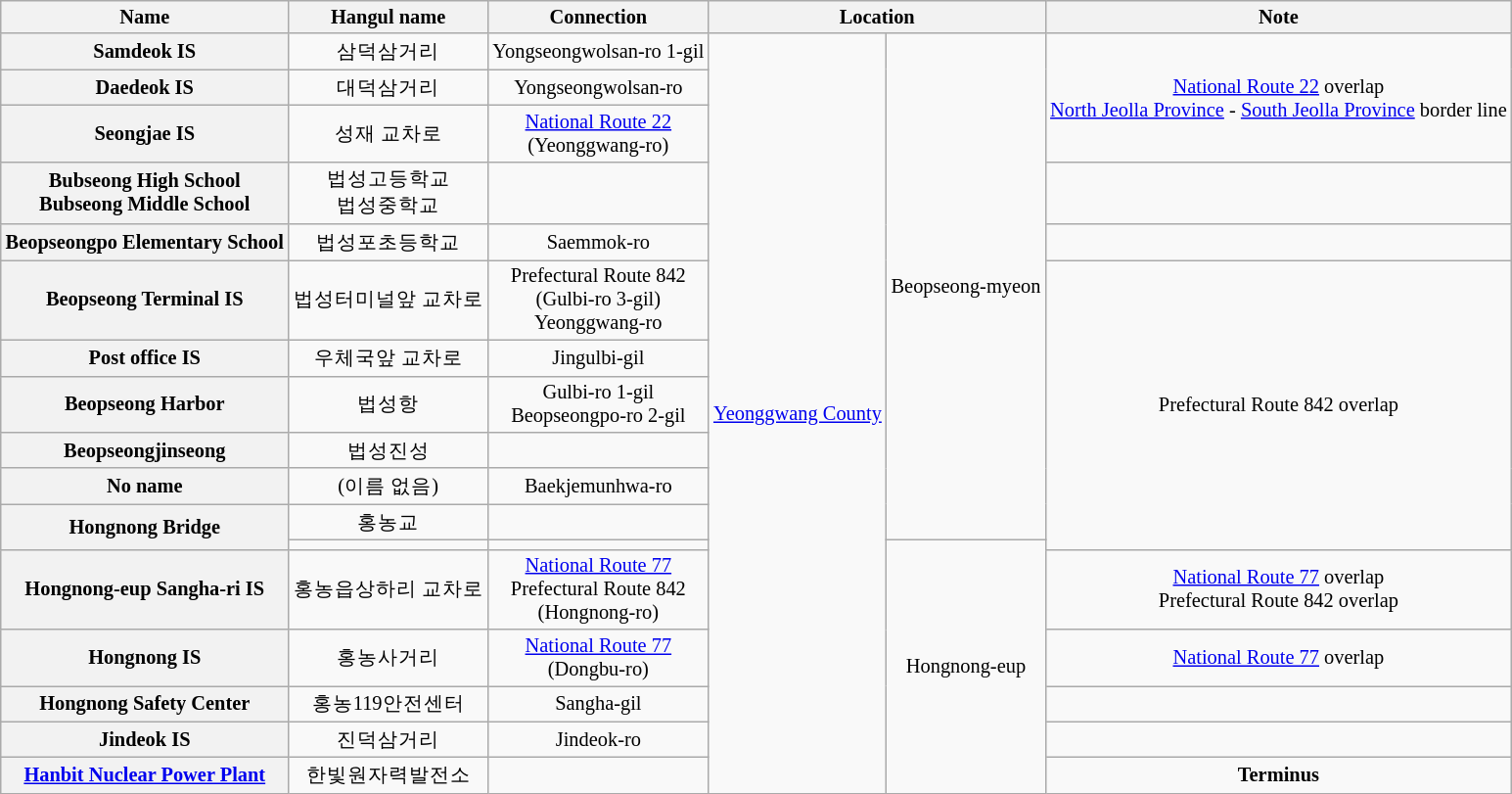<table class="wikitable" style="font-size: 85%; text-align: center;">
<tr>
<th>Name </th>
<th>Hangul name</th>
<th>Connection</th>
<th colspan="2">Location</th>
<th>Note</th>
</tr>
<tr>
<th>Samdeok IS</th>
<td>삼덕삼거리</td>
<td>Yongseongwolsan-ro 1-gil</td>
<td rowspan=17><a href='#'>Yeonggwang County</a></td>
<td rowspan=11>Beopseong-myeon</td>
<td rowspan=3><a href='#'>National Route 22</a> overlap<br><a href='#'>North Jeolla Province</a> - <a href='#'>South Jeolla Province</a> border line</td>
</tr>
<tr>
<th>Daedeok IS</th>
<td>대덕삼거리</td>
<td>Yongseongwolsan-ro</td>
</tr>
<tr>
<th>Seongjae IS</th>
<td>성재 교차로</td>
<td><a href='#'>National Route 22</a><br>(Yeonggwang-ro)</td>
</tr>
<tr>
<th>Bubseong High School<br>Bubseong Middle School</th>
<td>법성고등학교<br>법성중학교</td>
<td></td>
<td></td>
</tr>
<tr>
<th>Beopseongpo Elementary School</th>
<td>법성포초등학교</td>
<td>Saemmok-ro</td>
<td></td>
</tr>
<tr>
<th>Beopseong Terminal IS</th>
<td>법성터미널앞 교차로</td>
<td>Prefectural Route 842<br>(Gulbi-ro 3-gil)<br>Yeonggwang-ro</td>
<td rowspan=7>Prefectural Route 842 overlap</td>
</tr>
<tr>
<th>Post office IS</th>
<td>우체국앞 교차로</td>
<td>Jingulbi-gil</td>
</tr>
<tr>
<th>Beopseong Harbor</th>
<td>법성항</td>
<td>Gulbi-ro 1-gil<br>Beopseongpo-ro 2-gil</td>
</tr>
<tr>
<th>Beopseongjinseong</th>
<td>법성진성</td>
<td></td>
</tr>
<tr>
<th>No name</th>
<td>(이름 없음)</td>
<td>Baekjemunhwa-ro</td>
</tr>
<tr>
<th rowspan=2>Hongnong Bridge</th>
<td>홍농교</td>
<td></td>
</tr>
<tr>
<td></td>
<td></td>
<td rowspan=6>Hongnong-eup</td>
</tr>
<tr>
<th>Hongnong-eup Sangha-ri IS</th>
<td>홍농읍상하리 교차로</td>
<td><a href='#'>National Route 77</a><br>Prefectural Route 842<br>(Hongnong-ro)</td>
<td><a href='#'>National Route 77</a> overlap<br>Prefectural Route 842 overlap</td>
</tr>
<tr>
<th>Hongnong IS</th>
<td>홍농사거리</td>
<td><a href='#'>National Route 77</a><br>(Dongbu-ro)</td>
<td><a href='#'>National Route 77</a> overlap</td>
</tr>
<tr>
<th>Hongnong Safety Center</th>
<td>홍농119안전센터</td>
<td>Sangha-gil</td>
<td></td>
</tr>
<tr>
<th>Jindeok IS</th>
<td>진덕삼거리</td>
<td>Jindeok-ro</td>
<td></td>
</tr>
<tr>
<th><a href='#'>Hanbit Nuclear Power Plant</a></th>
<td>한빛원자력발전소</td>
<td></td>
<td><strong>Terminus</strong></td>
</tr>
</table>
